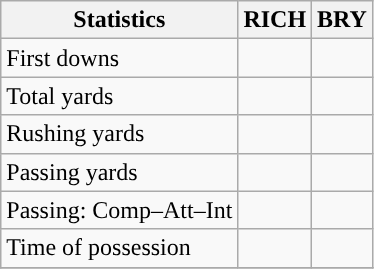<table class="wikitable" style="float: left;">
<tr>
<th>Statistics</th>
<th>RICH</th>
<th>BRY</th>
</tr>
<tr>
<td>First downs</td>
<td></td>
<td></td>
</tr>
<tr>
<td>Total yards</td>
<td></td>
<td></td>
</tr>
<tr>
<td>Rushing yards</td>
<td></td>
<td></td>
</tr>
<tr>
<td>Passing yards</td>
<td></td>
<td></td>
</tr>
<tr>
<td>Passing: Comp–Att–Int</td>
<td></td>
<td></td>
</tr>
<tr>
<td>Time of possession</td>
<td></td>
<td></td>
</tr>
<tr>
</tr>
</table>
